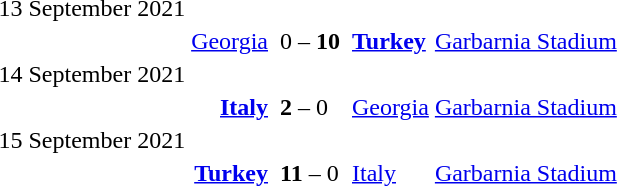<table>
<tr>
<td>13 September 2021</td>
</tr>
<tr>
<td></td>
<td align=right><a href='#'>Georgia</a></td>
<td></td>
<td>0 – <strong>10</strong></td>
<td></td>
<td><strong><a href='#'>Turkey</a></strong></td>
<td><a href='#'>Garbarnia Stadium</a></td>
</tr>
<tr>
<td>14 September 2021</td>
</tr>
<tr>
<td></td>
<td align=right><strong><a href='#'>Italy</a></strong></td>
<td></td>
<td><strong>2</strong> – 0</td>
<td></td>
<td><a href='#'>Georgia</a></td>
<td><a href='#'>Garbarnia Stadium</a></td>
</tr>
<tr>
<td>15 September 2021</td>
</tr>
<tr>
<td></td>
<td align=right><strong><a href='#'>Turkey</a></strong></td>
<td></td>
<td><strong>11</strong> – 0</td>
<td></td>
<td><a href='#'>Italy</a></td>
<td><a href='#'>Garbarnia Stadium</a></td>
</tr>
</table>
